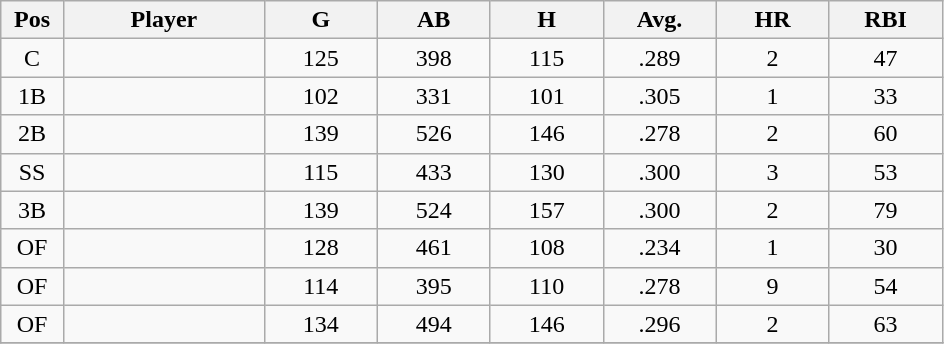<table class="wikitable sortable">
<tr>
<th bgcolor="#DDDDFF" width="5%">Pos</th>
<th bgcolor="#DDDDFF" width="16%">Player</th>
<th bgcolor="#DDDDFF" width="9%">G</th>
<th bgcolor="#DDDDFF" width="9%">AB</th>
<th bgcolor="#DDDDFF" width="9%">H</th>
<th bgcolor="#DDDDFF" width="9%">Avg.</th>
<th bgcolor="#DDDDFF" width="9%">HR</th>
<th bgcolor="#DDDDFF" width="9%">RBI</th>
</tr>
<tr align="center">
<td>C</td>
<td></td>
<td>125</td>
<td>398</td>
<td>115</td>
<td>.289</td>
<td>2</td>
<td>47</td>
</tr>
<tr align="center">
<td>1B</td>
<td></td>
<td>102</td>
<td>331</td>
<td>101</td>
<td>.305</td>
<td>1</td>
<td>33</td>
</tr>
<tr align="center">
<td>2B</td>
<td></td>
<td>139</td>
<td>526</td>
<td>146</td>
<td>.278</td>
<td>2</td>
<td>60</td>
</tr>
<tr align="center">
<td>SS</td>
<td></td>
<td>115</td>
<td>433</td>
<td>130</td>
<td>.300</td>
<td>3</td>
<td>53</td>
</tr>
<tr align="center">
<td>3B</td>
<td></td>
<td>139</td>
<td>524</td>
<td>157</td>
<td>.300</td>
<td>2</td>
<td>79</td>
</tr>
<tr align="center">
<td>OF</td>
<td></td>
<td>128</td>
<td>461</td>
<td>108</td>
<td>.234</td>
<td>1</td>
<td>30</td>
</tr>
<tr align="center">
<td>OF</td>
<td></td>
<td>114</td>
<td>395</td>
<td>110</td>
<td>.278</td>
<td>9</td>
<td>54</td>
</tr>
<tr align="center">
<td>OF</td>
<td></td>
<td>134</td>
<td>494</td>
<td>146</td>
<td>.296</td>
<td>2</td>
<td>63</td>
</tr>
<tr align="center">
</tr>
</table>
